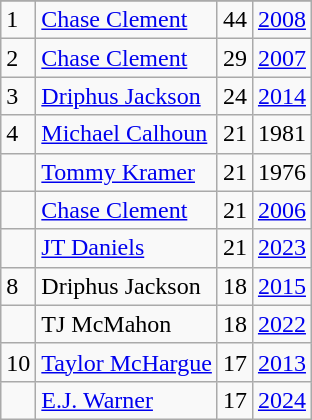<table class="wikitable">
<tr>
</tr>
<tr>
<td>1</td>
<td><a href='#'>Chase Clement</a></td>
<td>44</td>
<td><a href='#'>2008</a></td>
</tr>
<tr>
<td>2</td>
<td><a href='#'>Chase Clement</a></td>
<td>29</td>
<td><a href='#'>2007</a></td>
</tr>
<tr>
<td>3</td>
<td><a href='#'>Driphus Jackson</a></td>
<td>24</td>
<td><a href='#'>2014</a></td>
</tr>
<tr>
<td>4</td>
<td><a href='#'>Michael Calhoun</a></td>
<td>21</td>
<td>1981</td>
</tr>
<tr>
<td></td>
<td><a href='#'>Tommy Kramer</a></td>
<td>21</td>
<td>1976</td>
</tr>
<tr>
<td></td>
<td><a href='#'>Chase Clement</a></td>
<td>21</td>
<td><a href='#'>2006</a></td>
</tr>
<tr>
<td></td>
<td><a href='#'>JT Daniels</a></td>
<td>21</td>
<td><a href='#'>2023</a></td>
</tr>
<tr>
<td>8</td>
<td>Driphus Jackson</td>
<td>18</td>
<td><a href='#'>2015</a></td>
</tr>
<tr>
<td></td>
<td>TJ McMahon</td>
<td>18</td>
<td><a href='#'>2022</a></td>
</tr>
<tr>
<td>10</td>
<td><a href='#'>Taylor McHargue</a></td>
<td>17</td>
<td><a href='#'>2013</a></td>
</tr>
<tr>
<td></td>
<td><a href='#'>E.J. Warner</a></td>
<td>17</td>
<td><a href='#'>2024</a></td>
</tr>
</table>
